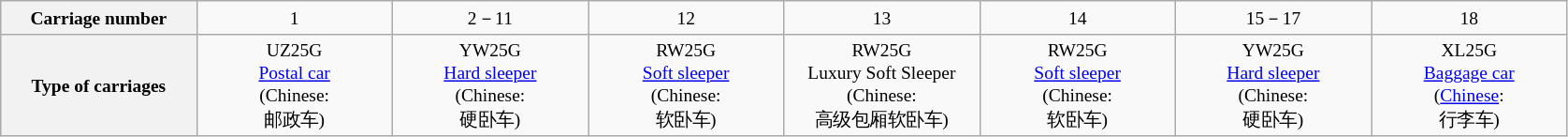<table class="wikitable" style="text-align: center; font-size: small;">
<tr>
<th>Carriage number</th>
<td>1</td>
<td>2－11</td>
<td>12</td>
<td>13</td>
<td>14</td>
<td>15－17</td>
<td>18</td>
</tr>
<tr>
<th style="width: 10%;">Type of carriages</th>
<td style="width: 10%;">UZ25G<br><a href='#'>Postal car</a><br>(Chinese:<br>邮政车)</td>
<td style="width: 10%;">YW25G<br><a href='#'>Hard sleeper</a><br>(Chinese:<br>硬卧车)</td>
<td style="width: 10%;">RW25G<br><a href='#'>Soft sleeper</a><br>(Chinese:<br>软卧车)</td>
<td style="width: 10%;">RW25G<br>Luxury Soft Sleeper<br>(Chinese:<br>高级包厢软卧车)</td>
<td style="width: 10%;">RW25G<br><a href='#'>Soft sleeper</a><br>(Chinese:<br>软卧车)</td>
<td style="width: 10%;">YW25G<br><a href='#'>Hard sleeper</a><br>(Chinese:<br>硬卧车)</td>
<td style="width: 10%;">XL25G<br><a href='#'>Baggage car</a><br>(<a href='#'>Chinese</a>:<br>行李车)</td>
</tr>
</table>
